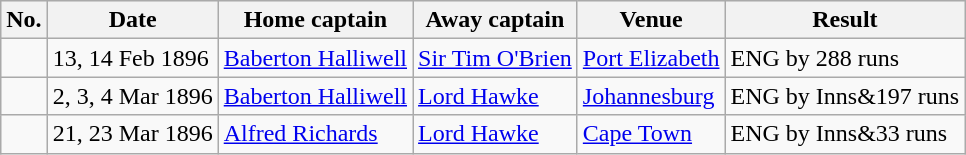<table class="wikitable">
<tr style="background:#efefef;">
<th>No.</th>
<th>Date</th>
<th>Home captain</th>
<th>Away captain</th>
<th>Venue</th>
<th>Result</th>
</tr>
<tr>
<td></td>
<td>13, 14 Feb 1896</td>
<td><a href='#'>Baberton Halliwell</a></td>
<td><a href='#'>Sir Tim O'Brien</a></td>
<td><a href='#'>Port Elizabeth</a></td>
<td>ENG by 288 runs</td>
</tr>
<tr>
<td></td>
<td>2, 3, 4 Mar 1896</td>
<td><a href='#'>Baberton Halliwell</a></td>
<td><a href='#'>Lord Hawke</a></td>
<td><a href='#'>Johannesburg</a></td>
<td>ENG by Inns&197 runs</td>
</tr>
<tr>
<td></td>
<td>21, 23 Mar 1896</td>
<td><a href='#'>Alfred Richards</a></td>
<td><a href='#'>Lord Hawke</a></td>
<td><a href='#'>Cape Town</a></td>
<td>ENG by Inns&33 runs</td>
</tr>
</table>
